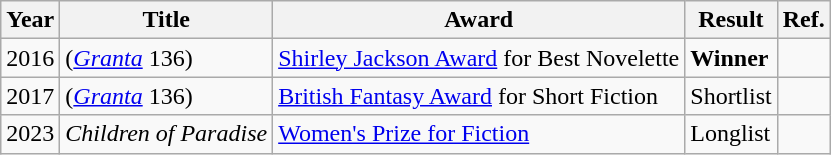<table class="wikitable sortable mw-collapsible">
<tr>
<th>Year</th>
<th>Title</th>
<th>Award</th>
<th>Result</th>
<th>Ref.</th>
</tr>
<tr>
<td>2016</td>
<td> (<em><a href='#'>Granta</a></em> 136)</td>
<td><a href='#'>Shirley Jackson Award</a> for Best Novelette</td>
<td><strong>Winner</strong></td>
<td></td>
</tr>
<tr>
<td>2017</td>
<td> (<em><a href='#'>Granta</a></em> 136)</td>
<td><a href='#'>British Fantasy Award</a> for Short Fiction</td>
<td>Shortlist</td>
<td></td>
</tr>
<tr>
<td>2023</td>
<td><em>Children of Paradise</em></td>
<td><a href='#'>Women's Prize for Fiction</a></td>
<td>Longlist</td>
<td></td>
</tr>
</table>
